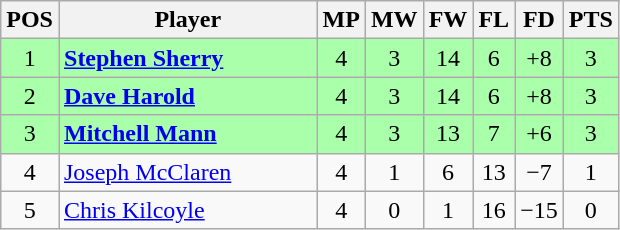<table class="wikitable" style="text-align: center;">
<tr>
<th width=20>POS</th>
<th width=165>Player</th>
<th width=20>MP</th>
<th width=20>MW</th>
<th width=20>FW</th>
<th width=20>FL</th>
<th width=20>FD</th>
<th width=20>PTS</th>
</tr>
<tr style="background:#afa;">
<td>1</td>
<td style="text-align:left;"> <strong><a href='#'>Stephen Sherry</a></strong></td>
<td>4</td>
<td>3</td>
<td>14</td>
<td>6</td>
<td>+8</td>
<td>3</td>
</tr>
<tr style="background:#afa;">
<td>2</td>
<td style="text-align:left;"> <strong><a href='#'>Dave Harold</a></strong></td>
<td>4</td>
<td>3</td>
<td>14</td>
<td>6</td>
<td>+8</td>
<td>3</td>
</tr>
<tr style="background:#afa;">
<td>3</td>
<td style="text-align:left;"> <strong><a href='#'>Mitchell Mann</a></strong></td>
<td>4</td>
<td>3</td>
<td>13</td>
<td>7</td>
<td>+6</td>
<td>3</td>
</tr>
<tr>
<td>4</td>
<td style="text-align:left;"> <a href='#'>Joseph McClaren</a></td>
<td>4</td>
<td>1</td>
<td>6</td>
<td>13</td>
<td>−7</td>
<td>1</td>
</tr>
<tr>
<td>5</td>
<td style="text-align:left;"> <a href='#'>Chris Kilcoyle</a></td>
<td>4</td>
<td>0</td>
<td>1</td>
<td>16</td>
<td>−15</td>
<td>0</td>
</tr>
</table>
